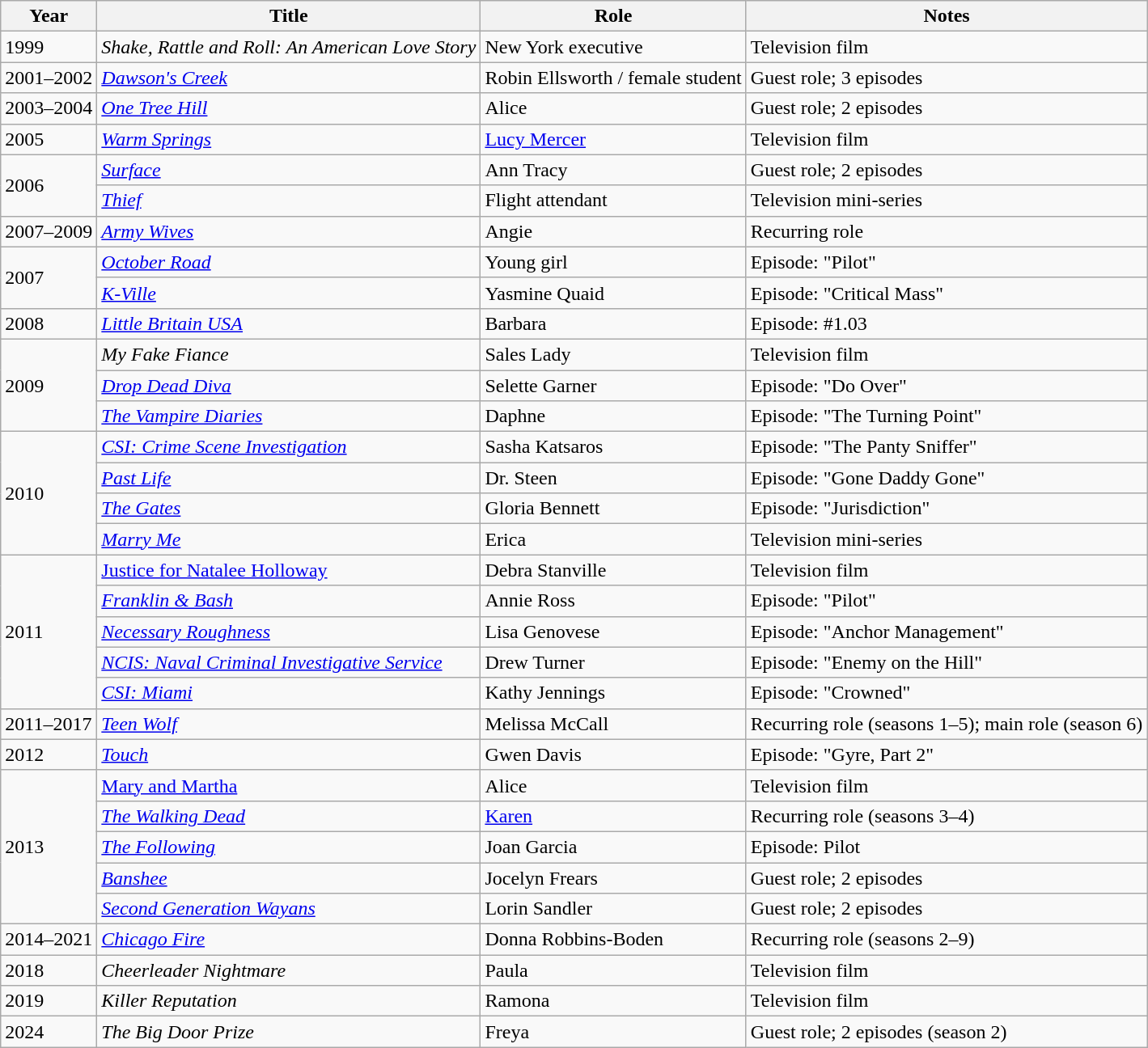<table class="wikitable sortable">
<tr>
<th>Year</th>
<th>Title</th>
<th>Role</th>
<th class="unsortable">Notes</th>
</tr>
<tr>
<td>1999</td>
<td><em>Shake, Rattle and Roll: An American Love Story </em></td>
<td>New York executive</td>
<td>Television film</td>
</tr>
<tr>
<td>2001–2002</td>
<td><em><a href='#'>Dawson's Creek</a></em></td>
<td>Robin Ellsworth / female student</td>
<td>Guest role; 3 episodes</td>
</tr>
<tr>
<td>2003–2004</td>
<td><em><a href='#'>One Tree Hill</a></em></td>
<td>Alice</td>
<td>Guest role; 2 episodes</td>
</tr>
<tr>
<td>2005</td>
<td><em><a href='#'>Warm Springs</a></em></td>
<td><a href='#'>Lucy Mercer</a></td>
<td>Television film</td>
</tr>
<tr>
<td rowspan="2">2006</td>
<td><em><a href='#'>Surface</a></em></td>
<td>Ann Tracy</td>
<td>Guest role; 2 episodes</td>
</tr>
<tr>
<td><em><a href='#'>Thief</a></em></td>
<td>Flight attendant</td>
<td>Television mini-series</td>
</tr>
<tr>
<td>2007–2009</td>
<td><em><a href='#'>Army Wives</a></em></td>
<td>Angie</td>
<td>Recurring role</td>
</tr>
<tr>
<td rowspan="2">2007</td>
<td><em><a href='#'>October Road</a></em></td>
<td>Young girl</td>
<td>Episode: "Pilot"</td>
</tr>
<tr>
<td><em><a href='#'>K-Ville</a></em></td>
<td>Yasmine Quaid</td>
<td>Episode: "Critical Mass"</td>
</tr>
<tr>
<td>2008</td>
<td><em><a href='#'>Little Britain USA</a></em></td>
<td>Barbara</td>
<td>Episode: #1.03</td>
</tr>
<tr>
<td rowspan="3">2009</td>
<td><em>My Fake Fiance </em></td>
<td>Sales Lady</td>
<td>Television film</td>
</tr>
<tr>
<td><em><a href='#'>Drop Dead Diva</a></em></td>
<td>Selette Garner</td>
<td>Episode: "Do Over"</td>
</tr>
<tr>
<td data-sort-value="Vampire Diaries, The"><em><a href='#'>The Vampire Diaries</a></em></td>
<td>Daphne</td>
<td>Episode: "The Turning Point"</td>
</tr>
<tr>
<td rowspan="4">2010</td>
<td><em><a href='#'>CSI: Crime Scene Investigation</a></em></td>
<td>Sasha Katsaros</td>
<td>Episode: "The Panty Sniffer"</td>
</tr>
<tr>
<td><em><a href='#'>Past Life</a></em></td>
<td>Dr. Steen</td>
<td>Episode: "Gone Daddy Gone"</td>
</tr>
<tr>
<td data-sort-value="Gates, The"><em><a href='#'>The Gates</a></em></td>
<td>Gloria Bennett</td>
<td>Episode: "Jurisdiction"</td>
</tr>
<tr>
<td><em><a href='#'>Marry Me</a></em></td>
<td>Erica</td>
<td>Television mini-series</td>
</tr>
<tr>
<td rowspan="5">2011</td>
<td><a href='#'>Justice for Natalee Holloway</a></td>
<td>Debra Stanville</td>
<td>Television film</td>
</tr>
<tr>
<td><em><a href='#'>Franklin & Bash</a></em></td>
<td>Annie Ross</td>
<td>Episode: "Pilot"</td>
</tr>
<tr>
<td><em><a href='#'>Necessary Roughness</a></em></td>
<td>Lisa Genovese</td>
<td>Episode: "Anchor Management"</td>
</tr>
<tr>
<td><em><a href='#'>NCIS: Naval Criminal Investigative Service</a></em></td>
<td>Drew Turner</td>
<td>Episode: "Enemy on the Hill"</td>
</tr>
<tr>
<td><em><a href='#'>CSI: Miami</a></em></td>
<td>Kathy Jennings</td>
<td>Episode: "Crowned"</td>
</tr>
<tr>
<td>2011–2017</td>
<td><em><a href='#'>Teen Wolf</a></em></td>
<td>Melissa McCall</td>
<td>Recurring role (seasons 1–5); main role (season 6)</td>
</tr>
<tr>
<td>2012</td>
<td><em><a href='#'>Touch</a></em></td>
<td>Gwen Davis</td>
<td>Episode: "Gyre, Part 2"</td>
</tr>
<tr>
<td rowspan="5">2013</td>
<td><a href='#'>Mary and Martha</a></td>
<td>Alice</td>
<td>Television film</td>
</tr>
<tr>
<td data-sort-value="Walking Dead, The"><em><a href='#'>The Walking Dead</a></em></td>
<td><a href='#'>Karen</a></td>
<td>Recurring role (seasons 3–4)</td>
</tr>
<tr>
<td data-sort-value="Following, The"><em><a href='#'>The Following</a></em></td>
<td>Joan Garcia</td>
<td>Episode: Pilot</td>
</tr>
<tr>
<td><em><a href='#'>Banshee</a></em></td>
<td>Jocelyn Frears</td>
<td>Guest role; 2 episodes</td>
</tr>
<tr>
<td><em><a href='#'>Second Generation Wayans</a></em></td>
<td>Lorin Sandler</td>
<td>Guest role; 2 episodes</td>
</tr>
<tr>
<td>2014–2021</td>
<td><em><a href='#'>Chicago Fire</a></em></td>
<td>Donna Robbins-Boden</td>
<td>Recurring role (seasons 2–9)</td>
</tr>
<tr>
<td>2018</td>
<td><em>Cheerleader Nightmare</em></td>
<td>Paula</td>
<td>Television film</td>
</tr>
<tr>
<td>2019</td>
<td><em>Killer Reputation</em></td>
<td>Ramona</td>
<td>Television film</td>
</tr>
<tr>
<td>2024</td>
<td data-sort-value="Big Door Prize, The"><em>The Big Door Prize</em></td>
<td>Freya</td>
<td>Guest role; 2 episodes (season 2)</td>
</tr>
</table>
